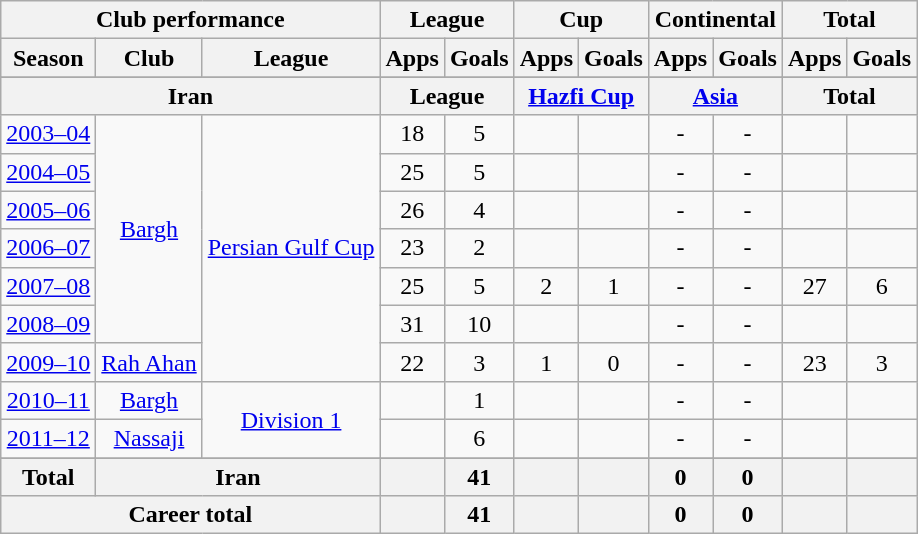<table class="wikitable" style="text-align:center">
<tr>
<th colspan=3>Club performance</th>
<th colspan=2>League</th>
<th colspan=2>Cup</th>
<th colspan=2>Continental</th>
<th colspan=2>Total</th>
</tr>
<tr>
<th>Season</th>
<th>Club</th>
<th>League</th>
<th>Apps</th>
<th>Goals</th>
<th>Apps</th>
<th>Goals</th>
<th>Apps</th>
<th>Goals</th>
<th>Apps</th>
<th>Goals</th>
</tr>
<tr>
</tr>
<tr>
<th colspan=3>Iran</th>
<th colspan=2>League</th>
<th colspan=2><a href='#'>Hazfi Cup</a></th>
<th colspan=2><a href='#'>Asia</a></th>
<th colspan=2>Total</th>
</tr>
<tr>
<td><a href='#'>2003–04</a></td>
<td rowspan="6"><a href='#'>Bargh</a></td>
<td rowspan="7"><a href='#'>Persian Gulf Cup</a></td>
<td>18</td>
<td>5</td>
<td></td>
<td></td>
<td>-</td>
<td>-</td>
<td></td>
<td></td>
</tr>
<tr>
<td><a href='#'>2004–05</a></td>
<td>25</td>
<td>5</td>
<td></td>
<td></td>
<td>-</td>
<td>-</td>
<td></td>
<td></td>
</tr>
<tr>
<td><a href='#'>2005–06</a></td>
<td>26</td>
<td>4</td>
<td></td>
<td></td>
<td>-</td>
<td>-</td>
<td></td>
<td></td>
</tr>
<tr>
<td><a href='#'>2006–07</a></td>
<td>23</td>
<td>2</td>
<td></td>
<td></td>
<td>-</td>
<td>-</td>
<td></td>
<td></td>
</tr>
<tr>
<td><a href='#'>2007–08</a></td>
<td>25</td>
<td>5</td>
<td>2</td>
<td>1</td>
<td>-</td>
<td>-</td>
<td>27</td>
<td>6</td>
</tr>
<tr>
<td><a href='#'>2008–09</a></td>
<td>31</td>
<td>10</td>
<td></td>
<td></td>
<td>-</td>
<td>-</td>
<td></td>
<td></td>
</tr>
<tr>
<td><a href='#'>2009–10</a></td>
<td rowspan="1"><a href='#'>Rah Ahan</a></td>
<td>22</td>
<td>3</td>
<td>1</td>
<td>0</td>
<td>-</td>
<td>-</td>
<td>23</td>
<td>3</td>
</tr>
<tr>
<td><a href='#'>2010–11</a></td>
<td rowspan="1"><a href='#'>Bargh</a></td>
<td rowspan="2"><a href='#'>Division 1</a></td>
<td></td>
<td>1</td>
<td></td>
<td></td>
<td>-</td>
<td>-</td>
<td></td>
<td></td>
</tr>
<tr>
<td><a href='#'>2011–12</a></td>
<td rowspan="1"><a href='#'>Nassaji</a></td>
<td></td>
<td>6</td>
<td></td>
<td></td>
<td>-</td>
<td>-</td>
<td></td>
<td></td>
</tr>
<tr>
</tr>
<tr>
<th rowspan=1>Total</th>
<th colspan=2>Iran</th>
<th></th>
<th>41</th>
<th></th>
<th></th>
<th>0</th>
<th>0</th>
<th></th>
<th></th>
</tr>
<tr>
<th colspan=3>Career total</th>
<th></th>
<th>41</th>
<th></th>
<th></th>
<th>0</th>
<th>0</th>
<th></th>
<th></th>
</tr>
</table>
